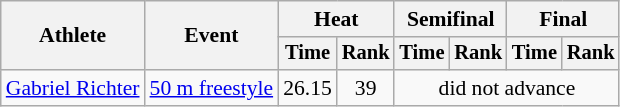<table class=wikitable style="font-size:90%">
<tr>
<th rowspan=2>Athlete</th>
<th rowspan=2>Event</th>
<th colspan="2">Heat</th>
<th colspan="2">Semifinal</th>
<th colspan="2">Final</th>
</tr>
<tr style="font-size:95%">
<th>Time</th>
<th>Rank</th>
<th>Time</th>
<th>Rank</th>
<th>Time</th>
<th>Rank</th>
</tr>
<tr align=center>
<td align=left><a href='#'>Gabriel Richter</a></td>
<td align=left><a href='#'>50 m freestyle</a></td>
<td>26.15</td>
<td>39</td>
<td colspan=4>did not advance</td>
</tr>
</table>
